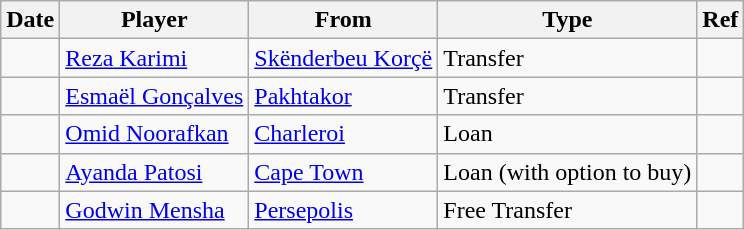<table class="wikitable">
<tr>
<th><strong>Date</strong></th>
<th><strong>Player</strong></th>
<th><strong>From</strong></th>
<th><strong>Type</strong></th>
<th><strong>Ref</strong></th>
</tr>
<tr>
<td></td>
<td> <a href='#'>Reza Karimi</a></td>
<td> <a href='#'>Skënderbeu Korçë</a></td>
<td>Transfer</td>
<td></td>
</tr>
<tr>
<td></td>
<td> <a href='#'>Esmaël Gonçalves</a></td>
<td> <a href='#'>Pakhtakor</a></td>
<td>Transfer</td>
<td></td>
</tr>
<tr>
<td></td>
<td> <a href='#'>Omid Noorafkan</a></td>
<td> <a href='#'>Charleroi</a></td>
<td>Loan</td>
<td></td>
</tr>
<tr>
<td></td>
<td> <a href='#'>Ayanda Patosi</a></td>
<td> <a href='#'>Cape Town</a></td>
<td>Loan (with option to buy)</td>
<td></td>
</tr>
<tr>
<td></td>
<td> <a href='#'>Godwin Mensha</a></td>
<td> <a href='#'>Persepolis</a></td>
<td>Free Transfer</td>
<td></td>
</tr>
</table>
